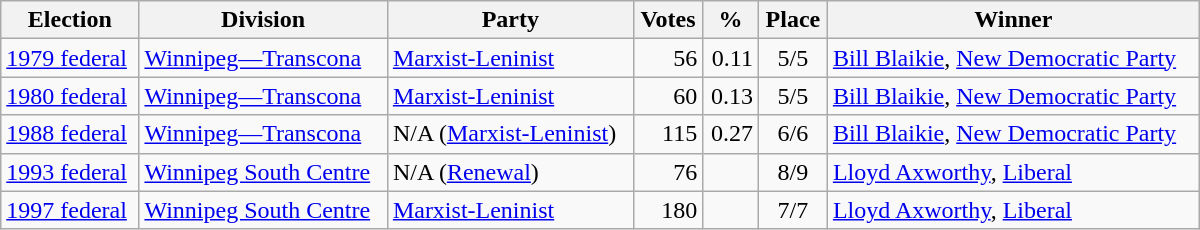<table class="wikitable" width="800">
<tr>
<th align="left">Election</th>
<th align="left">Division</th>
<th align="left">Party</th>
<th align="right">Votes</th>
<th align="right">%</th>
<th align="center">Place</th>
<th align="center">Winner</th>
</tr>
<tr>
<td align="left"><a href='#'>1979 federal</a></td>
<td align="left"><a href='#'>Winnipeg—Transcona</a></td>
<td align="left"><a href='#'>Marxist-Leninist</a></td>
<td align="right">56</td>
<td align="right">0.11</td>
<td align="center">5/5</td>
<td align="left"><a href='#'>Bill Blaikie</a>, <a href='#'>New Democratic Party</a></td>
</tr>
<tr>
<td align="left"><a href='#'>1980 federal</a></td>
<td align="left"><a href='#'>Winnipeg—Transcona</a></td>
<td align="left"><a href='#'>Marxist-Leninist</a></td>
<td align="right">60</td>
<td align="right">0.13</td>
<td align="center">5/5</td>
<td align="left"><a href='#'>Bill Blaikie</a>, <a href='#'>New Democratic Party</a></td>
</tr>
<tr>
<td align="left"><a href='#'>1988 federal</a></td>
<td align="left"><a href='#'>Winnipeg—Transcona</a></td>
<td align="left">N/A (<a href='#'>Marxist-Leninist</a>)</td>
<td align="right">115</td>
<td align="right">0.27</td>
<td align="center">6/6</td>
<td align="left"><a href='#'>Bill Blaikie</a>, <a href='#'>New Democratic Party</a></td>
</tr>
<tr>
<td align="left"><a href='#'>1993 federal</a></td>
<td align="left"><a href='#'>Winnipeg South Centre</a></td>
<td align="left">N/A (<a href='#'>Renewal</a>)</td>
<td align="right">76</td>
<td align="right"></td>
<td align="center">8/9</td>
<td align="left"><a href='#'>Lloyd Axworthy</a>, <a href='#'>Liberal</a></td>
</tr>
<tr>
<td align="left"><a href='#'>1997 federal</a></td>
<td align="left"><a href='#'>Winnipeg South Centre</a></td>
<td align="left"><a href='#'>Marxist-Leninist</a></td>
<td align="right">180</td>
<td align="right"></td>
<td align="center">7/7</td>
<td align="left"><a href='#'>Lloyd Axworthy</a>, <a href='#'>Liberal</a></td>
</tr>
</table>
